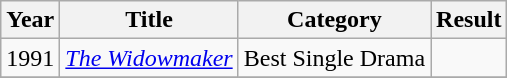<table class="wikitable">
<tr>
<th>Year</th>
<th>Title</th>
<th>Category</th>
<th>Result</th>
</tr>
<tr>
<td>1991</td>
<td><em><a href='#'>The Widowmaker</a></em></td>
<td>Best Single Drama</td>
<td></td>
</tr>
<tr>
</tr>
</table>
